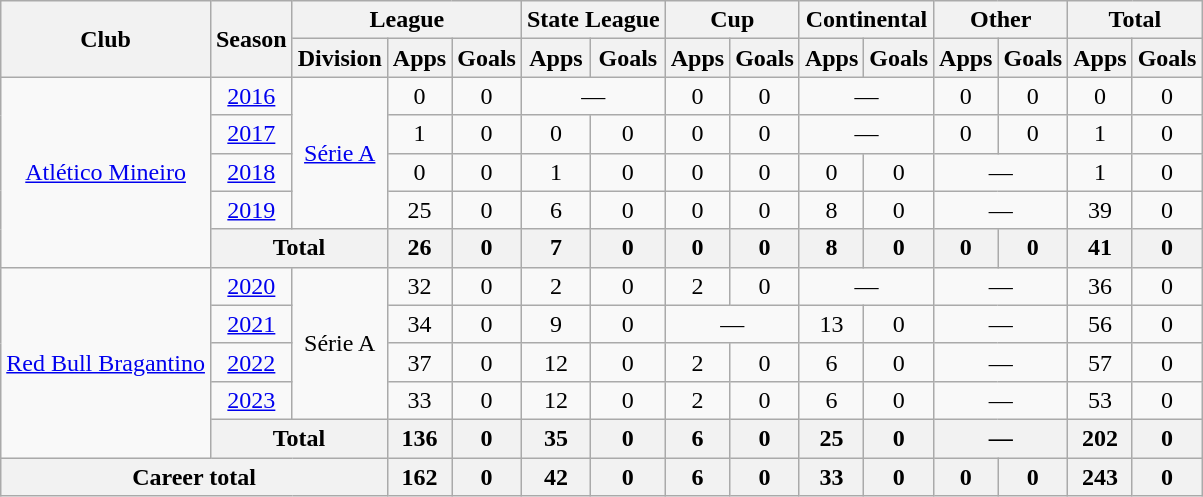<table class="wikitable" style="text-align: center">
<tr>
<th rowspan="2">Club</th>
<th rowspan="2">Season</th>
<th colspan="3">League</th>
<th colspan="2">State League</th>
<th colspan="2">Cup</th>
<th colspan="2">Continental</th>
<th colspan="2">Other</th>
<th colspan="2">Total</th>
</tr>
<tr>
<th>Division</th>
<th>Apps</th>
<th>Goals</th>
<th>Apps</th>
<th>Goals</th>
<th>Apps</th>
<th>Goals</th>
<th>Apps</th>
<th>Goals</th>
<th>Apps</th>
<th>Goals</th>
<th>Apps</th>
<th>Goals</th>
</tr>
<tr>
<td rowspan="5"><a href='#'>Atlético Mineiro</a></td>
<td><a href='#'>2016</a></td>
<td rowspan="4"><a href='#'>Série A</a></td>
<td>0</td>
<td>0</td>
<td colspan="2">—</td>
<td>0</td>
<td>0</td>
<td colspan="2">—</td>
<td>0</td>
<td>0</td>
<td>0</td>
<td>0</td>
</tr>
<tr>
<td><a href='#'>2017</a></td>
<td>1</td>
<td>0</td>
<td>0</td>
<td>0</td>
<td>0</td>
<td>0</td>
<td colspan="2">—</td>
<td>0</td>
<td>0</td>
<td>1</td>
<td>0</td>
</tr>
<tr>
<td><a href='#'>2018</a></td>
<td>0</td>
<td>0</td>
<td>1</td>
<td>0</td>
<td>0</td>
<td>0</td>
<td>0</td>
<td>0</td>
<td colspan="2">—</td>
<td>1</td>
<td>0</td>
</tr>
<tr>
<td><a href='#'>2019</a></td>
<td>25</td>
<td>0</td>
<td>6</td>
<td>0</td>
<td>0</td>
<td>0</td>
<td>8</td>
<td>0</td>
<td colspan="2">—</td>
<td>39</td>
<td>0</td>
</tr>
<tr>
<th colspan="2">Total</th>
<th>26</th>
<th>0</th>
<th>7</th>
<th>0</th>
<th>0</th>
<th>0</th>
<th>8</th>
<th>0</th>
<th>0</th>
<th>0</th>
<th>41</th>
<th>0</th>
</tr>
<tr>
<td rowspan="5"><a href='#'>Red Bull Bragantino</a></td>
<td><a href='#'>2020</a></td>
<td rowspan="4">Série A</td>
<td>32</td>
<td>0</td>
<td>2</td>
<td>0</td>
<td>2</td>
<td>0</td>
<td colspan="2">—</td>
<td colspan="2">—</td>
<td>36</td>
<td>0</td>
</tr>
<tr>
<td><a href='#'>2021</a></td>
<td>34</td>
<td>0</td>
<td>9</td>
<td>0</td>
<td colspan="2">—</td>
<td>13</td>
<td>0</td>
<td colspan="2">—</td>
<td>56</td>
<td>0</td>
</tr>
<tr>
<td><a href='#'>2022</a></td>
<td>37</td>
<td>0</td>
<td>12</td>
<td>0</td>
<td>2</td>
<td>0</td>
<td>6</td>
<td>0</td>
<td colspan="2">—</td>
<td>57</td>
<td>0</td>
</tr>
<tr>
<td><a href='#'>2023</a></td>
<td>33</td>
<td>0</td>
<td>12</td>
<td>0</td>
<td>2</td>
<td>0</td>
<td>6</td>
<td>0</td>
<td colspan="2">—</td>
<td>53</td>
<td>0</td>
</tr>
<tr>
<th colspan="2">Total</th>
<th>136</th>
<th>0</th>
<th>35</th>
<th>0</th>
<th>6</th>
<th>0</th>
<th>25</th>
<th>0</th>
<th colspan="2">—</th>
<th>202</th>
<th>0</th>
</tr>
<tr>
<th colspan="3"><strong>Career total</strong></th>
<th>162</th>
<th>0</th>
<th>42</th>
<th>0</th>
<th>6</th>
<th>0</th>
<th>33</th>
<th>0</th>
<th>0</th>
<th>0</th>
<th>243</th>
<th>0</th>
</tr>
</table>
